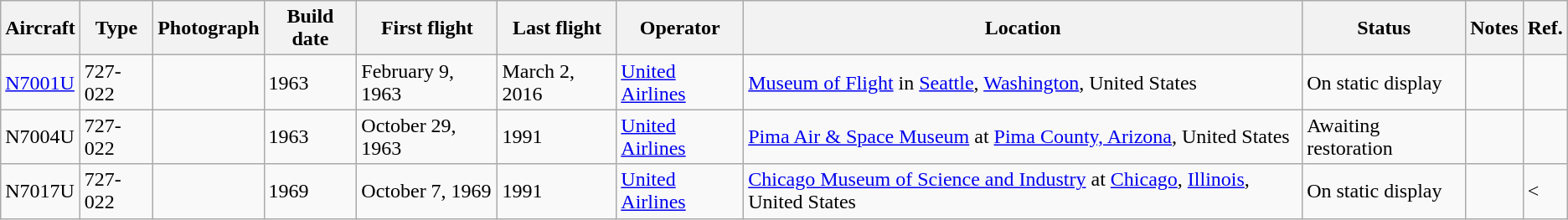<table class="wikitable">
<tr>
<th>Aircraft</th>
<th>Type</th>
<th>Photograph</th>
<th>Build date</th>
<th>First flight</th>
<th>Last flight</th>
<th>Operator</th>
<th>Location</th>
<th>Status</th>
<th>Notes</th>
<th>Ref.</th>
</tr>
<tr>
<td><a href='#'>N7001U</a></td>
<td>727-022</td>
<td></td>
<td>1963</td>
<td>February 9, 1963</td>
<td>March 2, 2016</td>
<td><a href='#'>United Airlines</a></td>
<td><a href='#'>Museum of Flight</a> in <a href='#'>Seattle</a>, <a href='#'>Washington</a>, United States</td>
<td>On static display</td>
<td></td>
<td></td>
</tr>
<tr>
<td>N7004U</td>
<td>727-022</td>
<td></td>
<td>1963</td>
<td>October 29, 1963</td>
<td>1991</td>
<td><a href='#'>United Airlines</a></td>
<td><a href='#'>Pima Air & Space Museum</a> at <a href='#'>Pima County, Arizona</a>, United States</td>
<td>Awaiting restoration</td>
<td></td>
<td></td>
</tr>
<tr>
<td>N7017U</td>
<td>727-022</td>
<td></td>
<td>1969</td>
<td>October 7, 1969</td>
<td>1991</td>
<td><a href='#'>United Airlines</a></td>
<td><a href='#'>Chicago Museum of Science and Industry</a> at <a href='#'>Chicago</a>, <a href='#'>Illinois</a>, United States</td>
<td>On static display</td>
<td></td>
<td><</td>
</tr>
</table>
